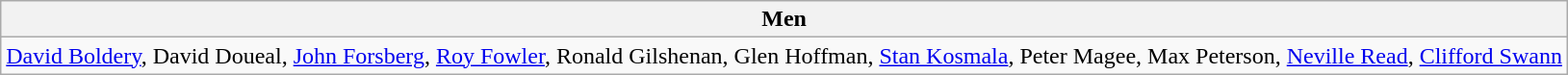<table class="wikitable">
<tr>
<th>Men</th>
</tr>
<tr>
<td><a href='#'>David Boldery</a>, David Doueal, <a href='#'>John Forsberg</a>,  <a href='#'>Roy Fowler</a>,  Ronald Gilshenan,  Glen Hoffman, <a href='#'>Stan Kosmala</a>,  Peter Magee, Max Peterson, <a href='#'>Neville Read</a>, <a href='#'>Clifford Swann</a></td>
</tr>
</table>
